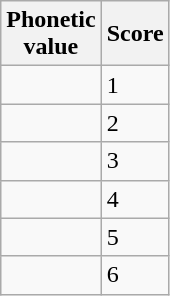<table class="wikitable" align="center">
<tr>
<th>Phonetic <br>value</th>
<th>Score</th>
</tr>
<tr>
<td></td>
<td>1</td>
</tr>
<tr>
<td></td>
<td>2</td>
</tr>
<tr>
<td></td>
<td>3</td>
</tr>
<tr>
<td></td>
<td>4</td>
</tr>
<tr>
<td></td>
<td>5</td>
</tr>
<tr>
<td></td>
<td>6</td>
</tr>
</table>
